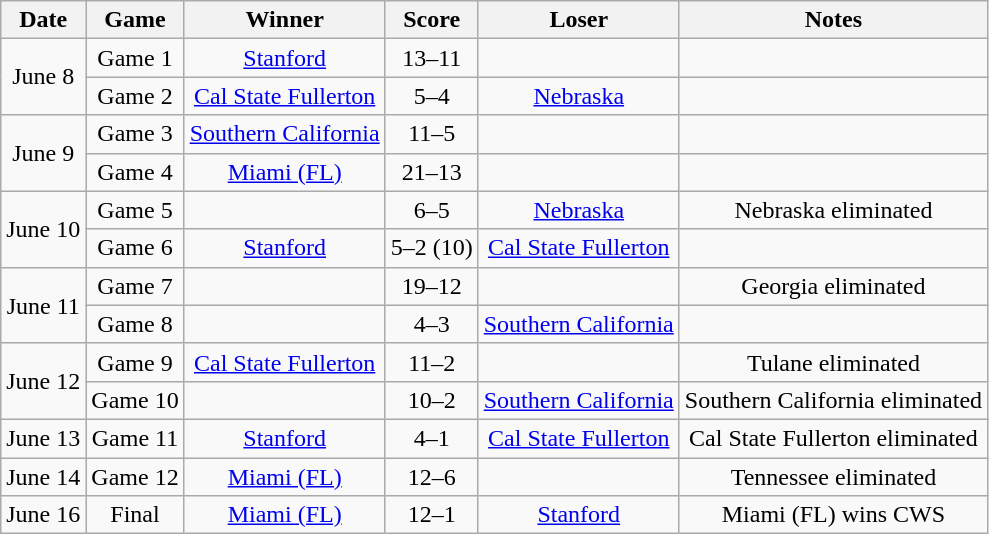<table class="wikitable">
<tr>
<th>Date</th>
<th>Game</th>
<th>Winner</th>
<th>Score</th>
<th>Loser</th>
<th>Notes</th>
</tr>
<tr align=center>
<td rowspan=2>June 8</td>
<td>Game 1</td>
<td><a href='#'>Stanford</a></td>
<td>13–11</td>
<td></td>
<td></td>
</tr>
<tr align=center>
<td>Game 2</td>
<td><a href='#'>Cal State Fullerton</a></td>
<td>5–4</td>
<td><a href='#'>Nebraska</a></td>
<td></td>
</tr>
<tr align=center>
<td rowspan=2>June 9</td>
<td>Game 3</td>
<td><a href='#'>Southern California</a></td>
<td>11–5</td>
<td></td>
<td></td>
</tr>
<tr align=center>
<td>Game 4</td>
<td><a href='#'>Miami (FL)</a></td>
<td>21–13</td>
<td></td>
<td></td>
</tr>
<tr align=center>
<td rowspan=2>June 10</td>
<td>Game 5</td>
<td></td>
<td>6–5</td>
<td><a href='#'>Nebraska</a></td>
<td>Nebraska eliminated</td>
</tr>
<tr align=center>
<td>Game 6</td>
<td><a href='#'>Stanford</a></td>
<td>5–2 (10)</td>
<td><a href='#'>Cal State Fullerton</a></td>
<td></td>
</tr>
<tr align=center>
<td rowspan=2>June 11</td>
<td>Game 7</td>
<td></td>
<td>19–12</td>
<td></td>
<td>Georgia eliminated</td>
</tr>
<tr align=center>
<td>Game 8</td>
<td></td>
<td>4–3</td>
<td><a href='#'>Southern California</a></td>
<td></td>
</tr>
<tr align=center>
<td rowspan=2>June 12</td>
<td>Game 9</td>
<td><a href='#'>Cal State Fullerton</a></td>
<td>11–2</td>
<td></td>
<td>Tulane eliminated</td>
</tr>
<tr align=center>
<td>Game 10</td>
<td></td>
<td>10–2</td>
<td><a href='#'>Southern California</a></td>
<td>Southern California eliminated</td>
</tr>
<tr align=center>
<td>June 13</td>
<td>Game 11</td>
<td><a href='#'>Stanford</a></td>
<td>4–1</td>
<td><a href='#'>Cal State Fullerton</a></td>
<td>Cal State Fullerton eliminated</td>
</tr>
<tr align=center>
<td>June 14</td>
<td>Game 12</td>
<td><a href='#'>Miami (FL)</a></td>
<td>12–6</td>
<td></td>
<td>Tennessee eliminated</td>
</tr>
<tr align=center>
<td>June 16</td>
<td>Final</td>
<td><a href='#'>Miami (FL)</a></td>
<td>12–1</td>
<td><a href='#'>Stanford</a></td>
<td>Miami (FL) wins CWS</td>
</tr>
</table>
